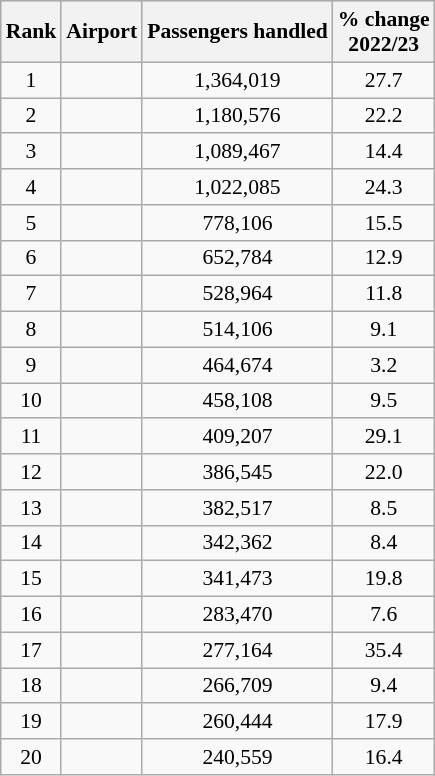<table class="wikitable sortable" style="font-size: 90%" width= align=>
<tr style="background:lightgrey;">
<th>Rank</th>
<th>Airport</th>
<th>Passengers handled</th>
<th>% change<br>2022/23</th>
</tr>
<tr>
<td align=center>1</td>
<td></td>
<td align=center>1,364,019</td>
<td align=center> 27.7</td>
</tr>
<tr>
<td align=center>2</td>
<td></td>
<td align=center>1,180,576</td>
<td align=center> 22.2</td>
</tr>
<tr>
<td align=center>3</td>
<td></td>
<td align=center>1,089,467</td>
<td align=center> 14.4</td>
</tr>
<tr>
<td align=center>4</td>
<td></td>
<td align=center>1,022,085</td>
<td align=center> 24.3</td>
</tr>
<tr>
<td align=center>5</td>
<td></td>
<td align=center>778,106</td>
<td align=center> 15.5</td>
</tr>
<tr>
<td align=center>6</td>
<td></td>
<td align=center>652,784</td>
<td align=center> 12.9</td>
</tr>
<tr>
<td align=center>7</td>
<td></td>
<td align=center>528,964</td>
<td align=center> 11.8</td>
</tr>
<tr>
<td align=center>8</td>
<td></td>
<td align=center>514,106</td>
<td align=center> 9.1</td>
</tr>
<tr>
<td align=center>9</td>
<td></td>
<td align=center>464,674</td>
<td align=center> 3.2</td>
</tr>
<tr>
<td align=center>10</td>
<td></td>
<td align=center>458,108</td>
<td align=center> 9.5</td>
</tr>
<tr>
<td align=center>11</td>
<td></td>
<td align=center>409,207</td>
<td align=center> 29.1</td>
</tr>
<tr>
<td align=center>12</td>
<td></td>
<td align=center>386,545</td>
<td align=center> 22.0</td>
</tr>
<tr>
<td align=center>13</td>
<td></td>
<td align=center>382,517</td>
<td align=center> 8.5</td>
</tr>
<tr>
<td align=center>14</td>
<td></td>
<td align=center>342,362</td>
<td align=center> 8.4</td>
</tr>
<tr>
<td align=center>15</td>
<td></td>
<td align=center>341,473</td>
<td align=center> 19.8</td>
</tr>
<tr>
<td align=center>16</td>
<td></td>
<td align=center>283,470</td>
<td align=center> 7.6</td>
</tr>
<tr>
<td align=center>17</td>
<td></td>
<td align=center>277,164</td>
<td align=center> 35.4</td>
</tr>
<tr>
<td align=center>18</td>
<td></td>
<td align=center>266,709</td>
<td align=center> 9.4</td>
</tr>
<tr>
<td align=center>19</td>
<td></td>
<td align=center>260,444</td>
<td align=center> 17.9</td>
</tr>
<tr>
<td align=center>20</td>
<td></td>
<td align=center>240,559</td>
<td align=center> 16.4</td>
</tr>
</table>
